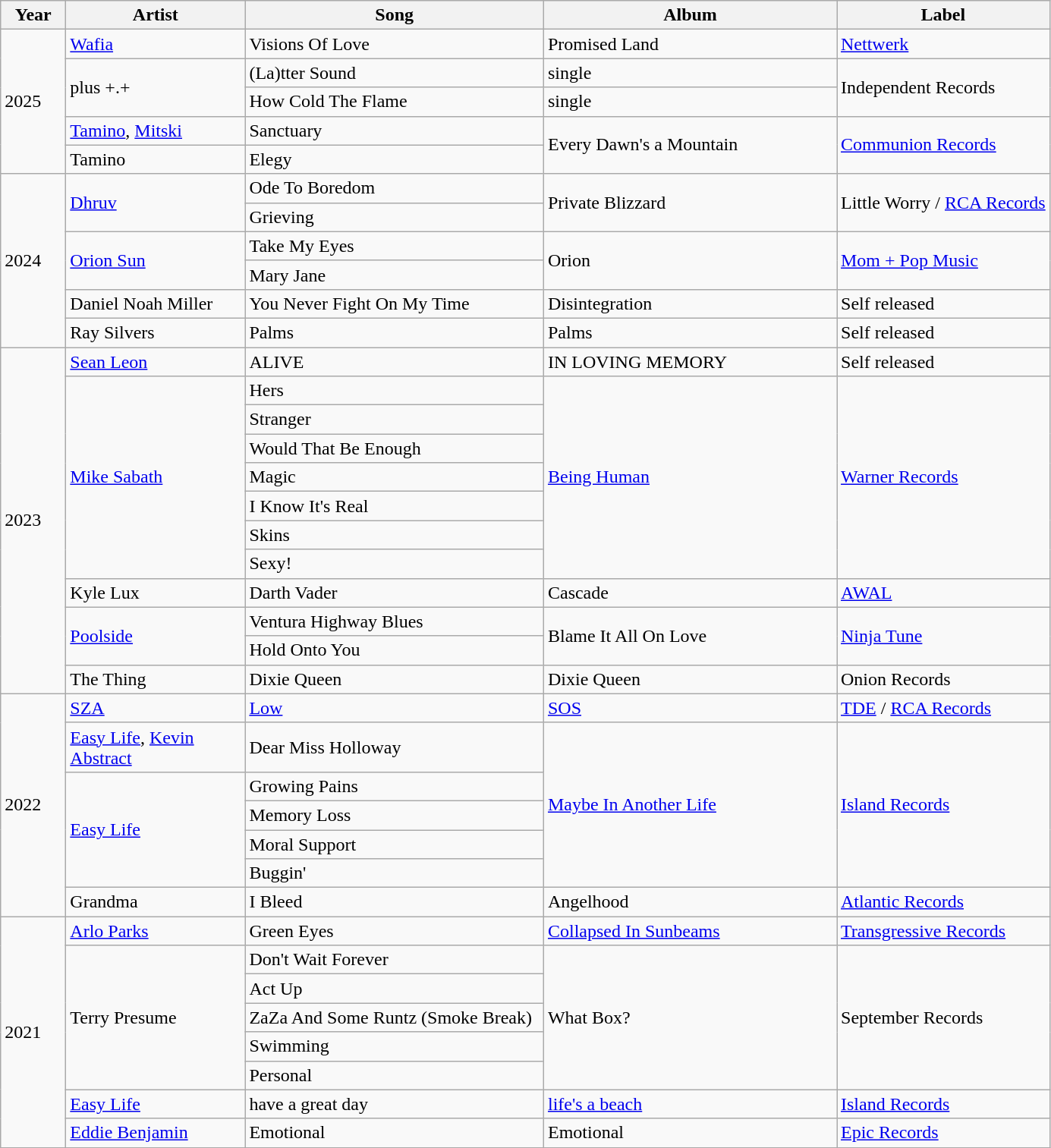<table class="wikitable">
<tr>
<th width="50">Year</th>
<th width="150">Artist</th>
<th width="255">Song</th>
<th width="250">Album</th>
<th>Label</th>
</tr>
<tr>
<td rowspan="5">2025</td>
<td><a href='#'>Wafia</a></td>
<td>Visions Of Love</td>
<td>Promised Land</td>
<td><a href='#'>Nettwerk</a></td>
</tr>
<tr>
<td rowspan="2">plus +.+</td>
<td>(La)tter Sound</td>
<td>single</td>
<td rowspan="2">Independent Records</td>
</tr>
<tr>
<td>How Cold The Flame</td>
<td>single</td>
</tr>
<tr>
<td><a href='#'>Tamino</a>, <a href='#'>Mitski</a></td>
<td>Sanctuary</td>
<td rowspan="2">Every Dawn's a Mountain</td>
<td rowspan="2"><a href='#'>Communion Records</a></td>
</tr>
<tr>
<td>Tamino</td>
<td>Elegy</td>
</tr>
<tr>
<td rowspan="6">2024</td>
<td rowspan="2"><a href='#'>Dhruv</a></td>
<td>Ode To Boredom</td>
<td rowspan="2">Private Blizzard</td>
<td rowspan="2">Little Worry / <a href='#'>RCA Records</a></td>
</tr>
<tr>
<td>Grieving</td>
</tr>
<tr>
<td rowspan="2"><a href='#'>Orion Sun</a></td>
<td>Take My Eyes</td>
<td rowspan="2">Orion</td>
<td rowspan="2"><a href='#'>Mom + Pop Music</a></td>
</tr>
<tr>
<td>Mary Jane</td>
</tr>
<tr>
<td>Daniel Noah Miller</td>
<td>You Never Fight On My Time</td>
<td>Disintegration</td>
<td>Self released</td>
</tr>
<tr>
<td>Ray Silvers</td>
<td>Palms</td>
<td>Palms</td>
<td>Self released</td>
</tr>
<tr>
<td rowspan="12">2023</td>
<td><a href='#'>Sean Leon</a></td>
<td>ALIVE</td>
<td>IN LOVING MEMORY</td>
<td>Self released</td>
</tr>
<tr>
<td rowspan="7"><a href='#'>Mike Sabath</a></td>
<td>Hers</td>
<td rowspan="7"><a href='#'>Being Human</a></td>
<td rowspan="7"><a href='#'>Warner Records</a></td>
</tr>
<tr>
<td>Stranger</td>
</tr>
<tr>
<td>Would That Be Enough</td>
</tr>
<tr>
<td>Magic</td>
</tr>
<tr>
<td>I Know It's Real</td>
</tr>
<tr>
<td>Skins</td>
</tr>
<tr>
<td>Sexy!</td>
</tr>
<tr>
<td>Kyle Lux</td>
<td>Darth Vader</td>
<td>Cascade</td>
<td><a href='#'>AWAL</a></td>
</tr>
<tr>
<td rowspan="2"><a href='#'>Poolside</a></td>
<td>Ventura Highway Blues</td>
<td rowspan="2">Blame It All On Love</td>
<td rowspan="2"><a href='#'>Ninja Tune</a></td>
</tr>
<tr>
<td>Hold Onto You</td>
</tr>
<tr>
<td>The Thing</td>
<td>Dixie Queen</td>
<td>Dixie Queen</td>
<td>Onion Records</td>
</tr>
<tr>
<td rowspan="7">2022</td>
<td><a href='#'>SZA</a></td>
<td><a href='#'>Low</a></td>
<td><a href='#'>SOS</a></td>
<td><a href='#'>TDE</a> / <a href='#'>RCA Records</a></td>
</tr>
<tr>
<td><a href='#'>Easy Life</a>, <a href='#'>Kevin Abstract</a></td>
<td>Dear Miss Holloway</td>
<td rowspan="5"><a href='#'>Maybe In Another Life</a></td>
<td rowspan="5"><a href='#'>Island Records</a></td>
</tr>
<tr>
<td rowspan="4"><a href='#'>Easy Life</a></td>
<td>Growing Pains</td>
</tr>
<tr>
<td>Memory Loss</td>
</tr>
<tr>
<td>Moral Support</td>
</tr>
<tr>
<td>Buggin'</td>
</tr>
<tr>
<td>Grandma</td>
<td>I Bleed</td>
<td>Angelhood</td>
<td><a href='#'>Atlantic Records</a></td>
</tr>
<tr>
<td rowspan="8">2021</td>
<td><a href='#'>Arlo Parks</a></td>
<td>Green Eyes</td>
<td><a href='#'>Collapsed In Sunbeams</a></td>
<td><a href='#'>Transgressive Records</a></td>
</tr>
<tr>
<td rowspan="5">Terry Presume</td>
<td>Don't Wait Forever</td>
<td rowspan="5">What Box?</td>
<td rowspan="5">September Records</td>
</tr>
<tr>
<td>Act Up</td>
</tr>
<tr>
<td>ZaZa And Some Runtz (Smoke Break)</td>
</tr>
<tr>
<td>Swimming</td>
</tr>
<tr>
<td>Personal</td>
</tr>
<tr>
<td><a href='#'>Easy Life</a></td>
<td>have a great day</td>
<td><a href='#'>life's a beach</a></td>
<td><a href='#'>Island Records</a></td>
</tr>
<tr>
<td><a href='#'>Eddie Benjamin</a></td>
<td>Emotional</td>
<td>Emotional</td>
<td><a href='#'>Epic Records</a></td>
</tr>
</table>
